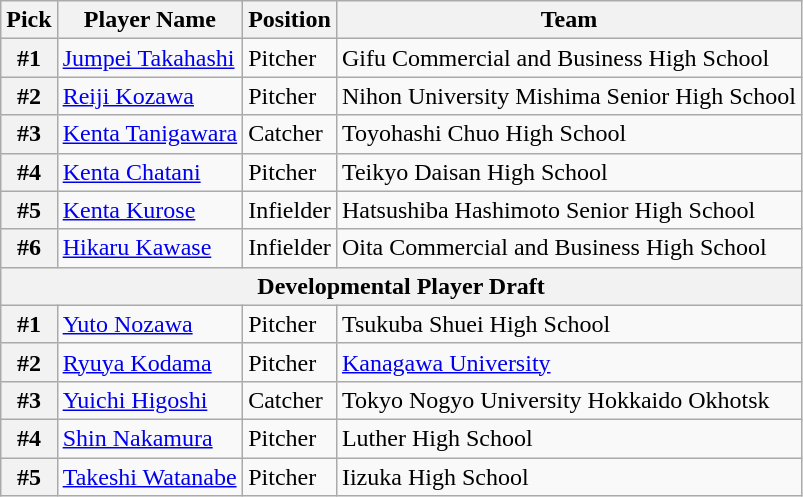<table class="wikitable">
<tr>
<th>Pick</th>
<th>Player Name</th>
<th>Position</th>
<th>Team</th>
</tr>
<tr>
<th>#1</th>
<td><a href='#'>Jumpei Takahashi</a></td>
<td>Pitcher</td>
<td>Gifu Commercial and Business High School</td>
</tr>
<tr>
<th>#2</th>
<td><a href='#'>Reiji Kozawa</a></td>
<td>Pitcher</td>
<td>Nihon University Mishima Senior High School</td>
</tr>
<tr>
<th>#3</th>
<td><a href='#'>Kenta Tanigawara</a></td>
<td>Catcher</td>
<td>Toyohashi Chuo High School</td>
</tr>
<tr>
<th>#4</th>
<td><a href='#'>Kenta Chatani</a></td>
<td>Pitcher</td>
<td>Teikyo Daisan High School</td>
</tr>
<tr>
<th>#5</th>
<td><a href='#'>Kenta Kurose</a></td>
<td>Infielder</td>
<td>Hatsushiba Hashimoto Senior High School</td>
</tr>
<tr>
<th>#6</th>
<td><a href='#'>Hikaru Kawase</a></td>
<td>Infielder</td>
<td>Oita Commercial and Business High School</td>
</tr>
<tr>
<th colspan="5">Developmental Player Draft</th>
</tr>
<tr>
<th>#1</th>
<td><a href='#'>Yuto Nozawa</a></td>
<td>Pitcher</td>
<td>Tsukuba Shuei High School</td>
</tr>
<tr>
<th>#2</th>
<td><a href='#'>Ryuya Kodama</a></td>
<td>Pitcher</td>
<td><a href='#'>Kanagawa University</a></td>
</tr>
<tr>
<th>#3</th>
<td><a href='#'>Yuichi Higoshi</a></td>
<td>Catcher</td>
<td>Tokyo Nogyo University Hokkaido Okhotsk</td>
</tr>
<tr>
<th>#4</th>
<td><a href='#'>Shin Nakamura</a></td>
<td>Pitcher</td>
<td>Luther High School</td>
</tr>
<tr>
<th>#5</th>
<td><a href='#'>Takeshi Watanabe</a></td>
<td>Pitcher</td>
<td>Iizuka High School</td>
</tr>
</table>
